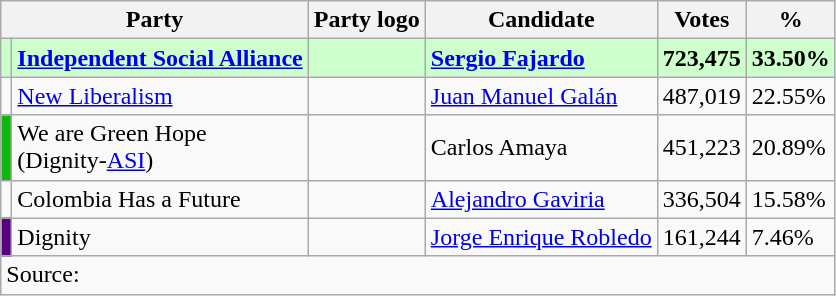<table class="wikitable">
<tr>
<th colspan="2">Party</th>
<th>Party logo</th>
<th>Candidate</th>
<th>Votes</th>
<th>%</th>
</tr>
<tr style="background:#cfc;"|>
<td bgcolor=></td>
<td><strong><a href='#'>Independent Social Alliance</a></strong></td>
<td></td>
<td><strong><a href='#'>Sergio Fajardo</a></strong></td>
<td><strong>723,475</strong></td>
<td><strong>33.50%</strong></td>
</tr>
<tr>
<td bgcolor=></td>
<td><a href='#'>New Liberalism</a></td>
<td></td>
<td><a href='#'>Juan Manuel Galán</a></td>
<td>487,019</td>
<td>22.55%</td>
</tr>
<tr>
<td style="background:#0eb90b;"></td>
<td>We are Green Hope<br>(Dignity-<a href='#'>ASI</a>)</td>
<td></td>
<td>Carlos Amaya</td>
<td>451,223</td>
<td>20.89%</td>
</tr>
<tr>
<td bgcolor=></td>
<td>Colombia Has a Future</td>
<td></td>
<td><a href='#'>Alejandro Gaviria</a></td>
<td>336,504</td>
<td>15.58%</td>
</tr>
<tr>
<td style="background:#590080;"></td>
<td>Dignity</td>
<td></td>
<td><a href='#'>Jorge Enrique Robledo</a></td>
<td>161,244</td>
<td>7.46%</td>
</tr>
<tr>
<td colspan="6">Source:</td>
</tr>
</table>
